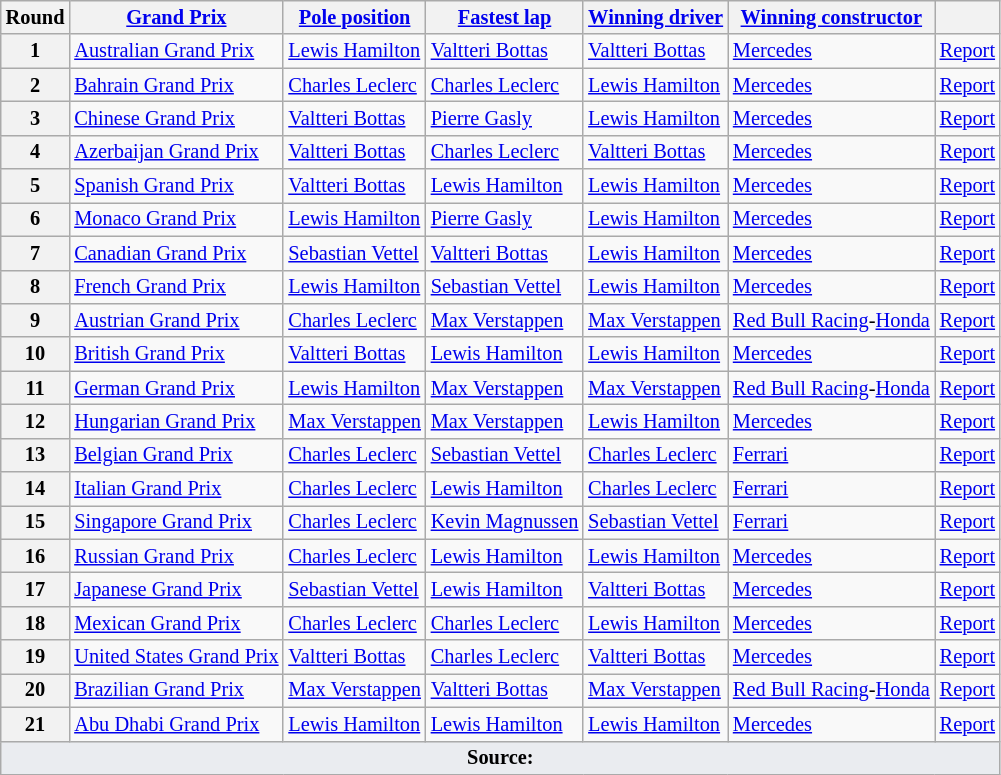<table class="wikitable sortable" style="font-size: 85%;">
<tr>
<th>Round</th>
<th><a href='#'>Grand Prix</a></th>
<th><a href='#'>Pole position</a></th>
<th><a href='#'>Fastest lap</a></th>
<th><a href='#'>Winning driver</a></th>
<th><a href='#'>Winning constructor</a></th>
<th class="unsortable"></th>
</tr>
<tr>
<th>1</th>
<td data-sort-value="Austra"> <a href='#'>Australian Grand Prix</a></td>
<td data-sort-value="HAM"> <a href='#'>Lewis Hamilton</a></td>
<td data-sort-value="BOT"> <a href='#'>Valtteri Bottas</a></td>
<td data-sort-value="BOT"> <a href='#'>Valtteri Bottas</a></td>
<td data-sort-value="MER"> <a href='#'>Mercedes</a></td>
<td align=center><a href='#'>Report</a></td>
</tr>
<tr>
<th>2</th>
<td> <a href='#'>Bahrain Grand Prix</a></td>
<td data-sort-value="LEC"> <a href='#'>Charles Leclerc</a></td>
<td data-sort-value="LEC"> <a href='#'>Charles Leclerc</a></td>
<td data-sort-value="HAM"> <a href='#'>Lewis Hamilton</a></td>
<td data-sort-value="MER"> <a href='#'>Mercedes</a></td>
<td align=center><a href='#'>Report</a></td>
</tr>
<tr>
<th>3</th>
<td> <a href='#'>Chinese Grand Prix</a></td>
<td data-sort-value="BOT"> <a href='#'>Valtteri Bottas</a></td>
<td data-sort-value="GAS"> <a href='#'>Pierre Gasly</a></td>
<td data-sort-value="HAM"> <a href='#'>Lewis Hamilton</a></td>
<td data-sort-value="MER"> <a href='#'>Mercedes</a></td>
<td align=center><a href='#'>Report</a></td>
</tr>
<tr>
<th>4</th>
<td> <a href='#'>Azerbaijan Grand Prix</a></td>
<td data-sort-value="BOT"> <a href='#'>Valtteri Bottas</a></td>
<td data-sort-value="LEC"> <a href='#'>Charles Leclerc</a></td>
<td data-sort-value="BOT"> <a href='#'>Valtteri Bottas</a></td>
<td data-sort-value="MER"> <a href='#'>Mercedes</a></td>
<td align=center><a href='#'>Report</a></td>
</tr>
<tr>
<th>5</th>
<td data-sort-value="SPA"> <a href='#'>Spanish Grand Prix</a></td>
<td data-sort-value="BOT"> <a href='#'>Valtteri Bottas</a></td>
<td data-sort-value="HAM"> <a href='#'>Lewis Hamilton</a></td>
<td data-sort-value="HAM"> <a href='#'>Lewis Hamilton</a></td>
<td data-sort-value="MER"> <a href='#'>Mercedes</a></td>
<td align=center><a href='#'>Report</a></td>
</tr>
<tr>
<th>6</th>
<td> <a href='#'>Monaco Grand Prix</a></td>
<td data-sort-value="HAM"> <a href='#'>Lewis Hamilton</a></td>
<td data-sort-value="GAS"> <a href='#'>Pierre Gasly</a></td>
<td data-sort-value="HAM"> <a href='#'>Lewis Hamilton</a></td>
<td data-sort-value="MER"> <a href='#'>Mercedes</a></td>
<td align=center><a href='#'>Report</a></td>
</tr>
<tr>
<th>7</th>
<td> <a href='#'>Canadian Grand Prix</a></td>
<td data-sort-value="VET"> <a href='#'>Sebastian Vettel</a></td>
<td data-sort-value="BOT"> <a href='#'>Valtteri Bottas</a></td>
<td data-sort-value="HAM"> <a href='#'>Lewis Hamilton</a></td>
<td data-sort-value="MER"> <a href='#'>Mercedes</a></td>
<td align=center><a href='#'>Report</a></td>
</tr>
<tr>
<th>8</th>
<td> <a href='#'>French Grand Prix</a></td>
<td data-sort-value="HAM"> <a href='#'>Lewis Hamilton</a></td>
<td data-sort-value="VET"> <a href='#'>Sebastian Vettel</a></td>
<td data-sort-value="HAM"> <a href='#'>Lewis Hamilton</a></td>
<td data-sort-value="MER"> <a href='#'>Mercedes</a></td>
<td align=center><a href='#'>Report</a></td>
</tr>
<tr>
<th>9</th>
<td data-sort-value="AUSTRI"> <a href='#'>Austrian Grand Prix</a></td>
<td data-sort-value="LEC"> <a href='#'>Charles Leclerc</a></td>
<td data-sort-value="VER"> <a href='#'>Max Verstappen</a></td>
<td data-sort-value="VER"> <a href='#'>Max Verstappen</a></td>
<td nowrap data-sort-value="RED"> <a href='#'>Red Bull Racing</a>-<a href='#'>Honda</a></td>
<td align=center><a href='#'>Report</a></td>
</tr>
<tr>
<th>10</th>
<td data-sort-value="BRI"> <a href='#'>British Grand Prix</a></td>
<td data-sort-value="BOT"> <a href='#'>Valtteri Bottas</a></td>
<td data-sort-value="HAM"> <a href='#'>Lewis Hamilton</a></td>
<td data-sort-value="HAM"> <a href='#'>Lewis Hamilton</a></td>
<td data-sort-value="MER"> <a href='#'>Mercedes</a></td>
<td align=center><a href='#'>Report</a></td>
</tr>
<tr>
<th>11</th>
<td data-sort-value="GER"> <a href='#'>German Grand Prix</a></td>
<td data-sort-value="HAM"> <a href='#'>Lewis Hamilton</a></td>
<td data-sort-value="VER"> <a href='#'>Max Verstappen</a></td>
<td nowrap data-sort-value="VER"> <a href='#'>Max Verstappen</a></td>
<td data-sort-value="RED"> <a href='#'>Red Bull Racing</a>-<a href='#'>Honda</a></td>
<td align=center><a href='#'>Report</a></td>
</tr>
<tr>
<th>12</th>
<td> <a href='#'>Hungarian Grand Prix</a></td>
<td data-sort-value="VER"> <a href='#'>Max Verstappen</a></td>
<td data-sort-value="VER"> <a href='#'>Max Verstappen</a></td>
<td data-sort-value="HAM"> <a href='#'>Lewis Hamilton</a></td>
<td data-sort-value="MER"> <a href='#'>Mercedes</a></td>
<td align=center><a href='#'>Report</a></td>
</tr>
<tr>
<th>13</th>
<td> <a href='#'>Belgian Grand Prix</a></td>
<td data-sort-value="LEC"> <a href='#'>Charles Leclerc</a></td>
<td data-sort-value="VET"> <a href='#'>Sebastian Vettel</a></td>
<td data-sort-value="LEC"> <a href='#'>Charles Leclerc</a></td>
<td data-sort-value="FER"> <a href='#'>Ferrari</a></td>
<td align=center><a href='#'>Report</a></td>
</tr>
<tr>
<th>14</th>
<td> <a href='#'>Italian Grand Prix</a></td>
<td data-sort-value="LEC"> <a href='#'>Charles Leclerc</a></td>
<td data-sort-value="HAM"> <a href='#'>Lewis Hamilton</a></td>
<td data-sort-value="LEC"> <a href='#'>Charles Leclerc</a></td>
<td data-sort-value="FER"> <a href='#'>Ferrari</a></td>
<td align=center><a href='#'>Report</a></td>
</tr>
<tr>
<th>15</th>
<td> <a href='#'>Singapore Grand Prix</a></td>
<td data-sort-value="LEC"> <a href='#'>Charles Leclerc</a></td>
<td data-sort-value="MAG" nowrap> <a href='#'>Kevin Magnussen</a></td>
<td data-sort-value="VET" nowrap> <a href='#'>Sebastian Vettel</a></td>
<td data-sort-value="FER"> <a href='#'>Ferrari</a></td>
<td align=center><a href='#'>Report</a></td>
</tr>
<tr>
<th>16</th>
<td> <a href='#'>Russian Grand Prix</a></td>
<td data-sort-value="LEC"> <a href='#'>Charles Leclerc</a></td>
<td data-sort-value="HAM"> <a href='#'>Lewis Hamilton</a></td>
<td data-sort-value="HAM"> <a href='#'>Lewis Hamilton</a></td>
<td data-sort-value="MER"> <a href='#'>Mercedes</a></td>
<td align=center><a href='#'>Report</a></td>
</tr>
<tr>
<th>17</th>
<td> <a href='#'>Japanese Grand Prix</a></td>
<td data-sort-value="VET"> <a href='#'>Sebastian Vettel</a></td>
<td data-sort-value="HAM"> <a href='#'>Lewis Hamilton</a></td>
<td data-sort-value="BOT"> <a href='#'>Valtteri Bottas</a></td>
<td data-sort-value="MER"> <a href='#'>Mercedes</a></td>
<td align=center><a href='#'>Report</a></td>
</tr>
<tr>
<th>18</th>
<td> <a href='#'>Mexican Grand Prix</a></td>
<td data-sort-value="LEC" nowrap> <a href='#'>Charles Leclerc</a></td>
<td data-sort-value="LEC"> <a href='#'>Charles Leclerc</a></td>
<td data-sort-value="HAM"> <a href='#'>Lewis Hamilton</a></td>
<td data-sort-value="MER"> <a href='#'>Mercedes</a></td>
<td align=center><a href='#'>Report</a></td>
</tr>
<tr>
<th>19</th>
<td nowrap> <a href='#'>United States Grand Prix</a></td>
<td data-sort-value="BOT"> <a href='#'>Valtteri Bottas</a></td>
<td data-sort-value="LEC"> <a href='#'>Charles Leclerc</a></td>
<td data-sort-value="BOT"> <a href='#'>Valtteri Bottas</a></td>
<td data-sort-value="MER"> <a href='#'>Mercedes</a></td>
<td align=center><a href='#'>Report</a></td>
</tr>
<tr>
<th>20</th>
<td> <a href='#'>Brazilian Grand Prix</a></td>
<td data-sort-value="VER"> <a href='#'>Max Verstappen</a></td>
<td data-sort-value="BOT"> <a href='#'>Valtteri Bottas</a></td>
<td data-sort-value="VER"> <a href='#'>Max Verstappen</a></td>
<td data-sort-value="RED"> <a href='#'>Red Bull Racing</a>-<a href='#'>Honda</a></td>
<td align=center><a href='#'>Report</a></td>
</tr>
<tr>
<th>21</th>
<td data-sort-value="ABU"> <a href='#'>Abu Dhabi Grand Prix</a></td>
<td data-sort-value="HAM"> <a href='#'>Lewis Hamilton</a></td>
<td data-sort-value="HAM"> <a href='#'>Lewis Hamilton</a></td>
<td data-sort-value="HAM"> <a href='#'>Lewis Hamilton</a></td>
<td data-sort-value="MER"> <a href='#'>Mercedes</a></td>
<td align=center><a href='#'>Report</a></td>
</tr>
<tr class="sortbottom">
<td colspan="7" style="background-color:#EAECF0;text-align:center"><strong>Source:</strong></td>
</tr>
</table>
